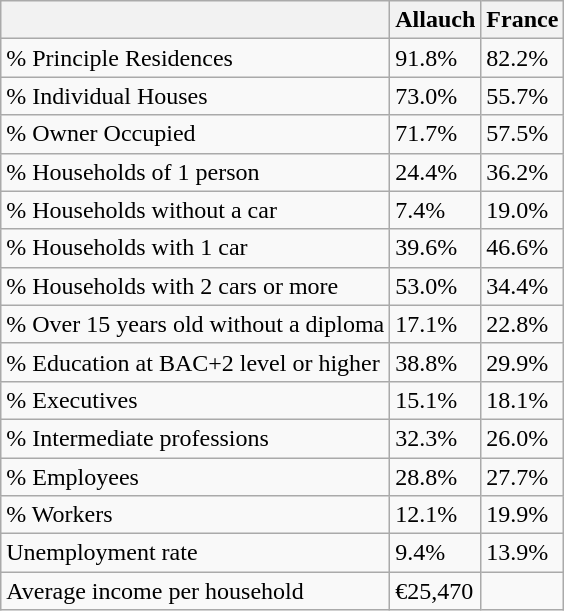<table class="wikitable">
<tr>
<th></th>
<th>Allauch</th>
<th>France</th>
</tr>
<tr>
<td align="left">% Principle Residences</td>
<td>91.8%</td>
<td>82.2%</td>
</tr>
<tr>
<td align="left">% Individual Houses</td>
<td>73.0%</td>
<td>55.7%</td>
</tr>
<tr>
<td align="left">% Owner Occupied</td>
<td>71.7%</td>
<td>57.5%</td>
</tr>
<tr>
<td align="left">% Households of 1 person</td>
<td>24.4%</td>
<td>36.2%</td>
</tr>
<tr>
<td align="left">% Households without a car</td>
<td>7.4%</td>
<td>19.0%</td>
</tr>
<tr>
<td align="left">% Households with 1 car</td>
<td>39.6%</td>
<td>46.6%</td>
</tr>
<tr>
<td align="left">% Households with 2 cars or more</td>
<td>53.0%</td>
<td>34.4%</td>
</tr>
<tr>
<td align="left">% Over 15 years old without a diploma</td>
<td>17.1%</td>
<td>22.8%</td>
</tr>
<tr>
<td align="left">% Education at BAC+2 level or higher</td>
<td>38.8%</td>
<td>29.9%</td>
</tr>
<tr>
<td align="left">% Executives</td>
<td>15.1%</td>
<td>18.1%</td>
</tr>
<tr>
<td align="left">% Intermediate professions</td>
<td>32.3%</td>
<td>26.0%</td>
</tr>
<tr>
<td align="left">% Employees</td>
<td>28.8%</td>
<td>27.7%</td>
</tr>
<tr>
<td align="left">% Workers</td>
<td>12.1%</td>
<td>19.9%</td>
</tr>
<tr>
<td align="left">Unemployment rate</td>
<td>9.4%</td>
<td>13.9%</td>
</tr>
<tr>
<td align="left">Average income per household</td>
<td>€25,470</td>
<td></td>
</tr>
</table>
